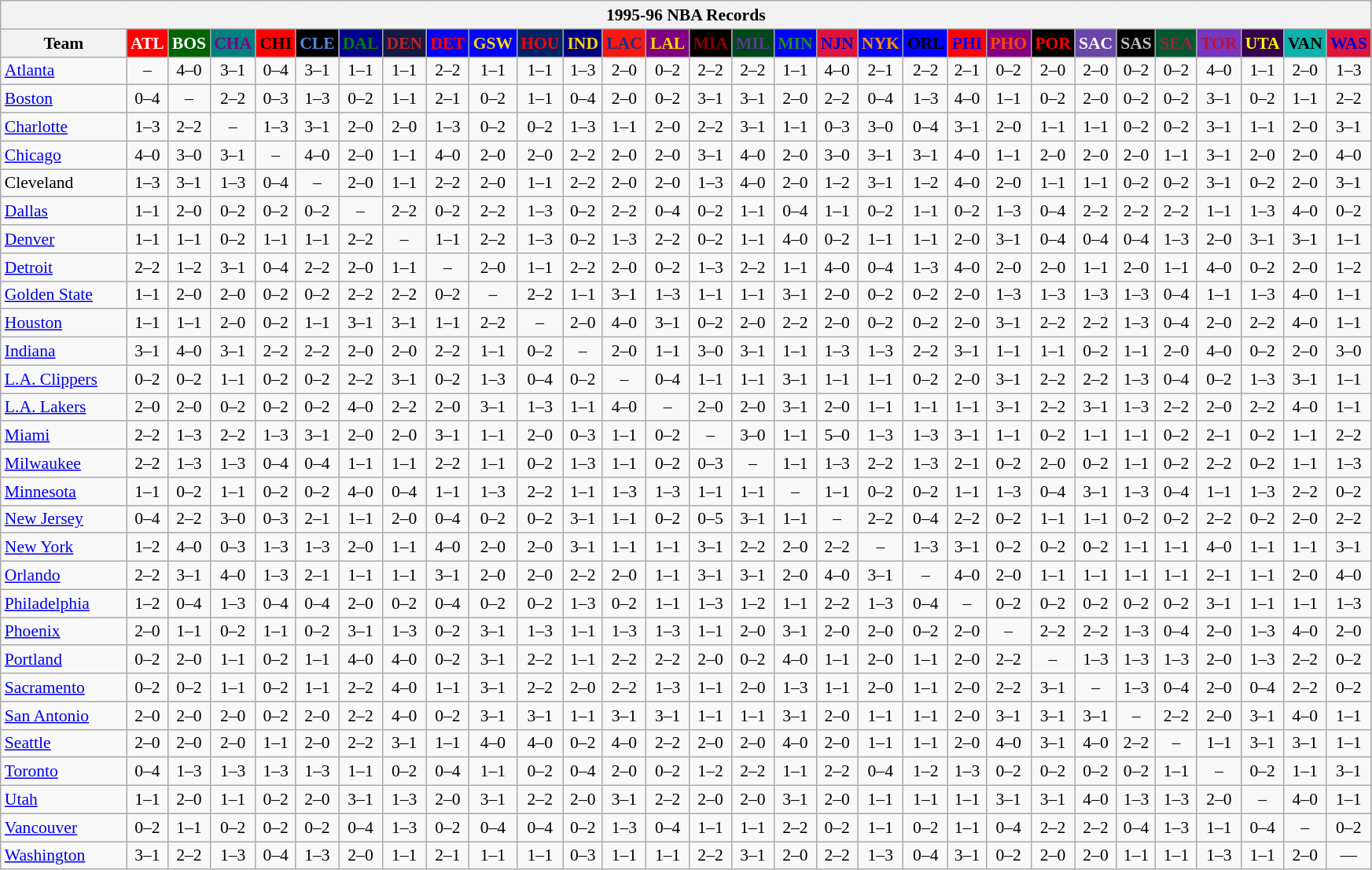<table class="wikitable" style="font-size:90%; text-align:center;">
<tr>
<th colspan=30>1995-96 NBA Records</th>
</tr>
<tr>
<th width=100>Team</th>
<th style="background:#FF0000;color:#FFFFFF;width=35">ATL</th>
<th style="background:#006400;color:#FFFFFF;width=35">BOS</th>
<th style="background:#008080;color:#800080;width=35">CHA</th>
<th style="background:#FF0000;color:#000000;width=35">CHI</th>
<th style="background:#000000;color:#5787DC;width=35">CLE</th>
<th style="background:#00008B;color:#008000;width=35">DAL</th>
<th style="background:#141A44;color:#BC2224;width=35">DEN</th>
<th style="background:#0000FF;color:#FF0000;width=35">DET</th>
<th style="background:#0000FF;color:#FFD700;width=35">GSW</th>
<th style="background:#002366;color:#FF0000;width=35">HOU</th>
<th style="background:#000080;color:#FFD700;width=35">IND</th>
<th style="background:#F9160D;color:#1A2E8B;width=35">LAC</th>
<th style="background:#800080;color:#FFD700;width=35">LAL</th>
<th style="background:#000000;color:#8B0000;width=35">MIA</th>
<th style="background:#00471B;color:#5C378A;width=35">MIL</th>
<th style="background:#0000FF;color:#228B22;width=35">MIN</th>
<th style="background:#DC143C;color:#0000CD;width=35">NJN</th>
<th style="background:#0000FF;color:#FF8C00;width=35">NYK</th>
<th style="background:#0000FF;color:#000000;width=35">ORL</th>
<th style="background:#FF0000;color:#0000FF;width=35">PHI</th>
<th style="background:#800080;color:#FF4500;width=35">PHO</th>
<th style="background:#000000;color:#FF0000;width=35">POR</th>
<th style="background:#6846A8;color:#FFFFFF;width=35">SAC</th>
<th style="background:#000000;color:#C0C0C0;width=35">SAS</th>
<th style="background:#005831;color:#992634;width=35">SEA</th>
<th style="background:#7436BF;color:#BE0F34;width=35">TOR</th>
<th style="background:#36004A;color:#FFFF00;width=35">UTA</th>
<th style="background:#0CB2AC;color:#000000;width=35">VAN</th>
<th style="background:#DC143C;color:#0000CD;width=35">WAS</th>
</tr>
<tr>
<td style="text-align:left;"><a href='#'>Atlanta</a></td>
<td>–</td>
<td>4–0</td>
<td>3–1</td>
<td>0–4</td>
<td>3–1</td>
<td>1–1</td>
<td>1–1</td>
<td>2–2</td>
<td>1–1</td>
<td>1–1</td>
<td>1–3</td>
<td>2–0</td>
<td>0–2</td>
<td>2–2</td>
<td>2–2</td>
<td>1–1</td>
<td>4–0</td>
<td>2–1</td>
<td>2–2</td>
<td>2–1</td>
<td>0–2</td>
<td>2–0</td>
<td>2–0</td>
<td>0–2</td>
<td>0–2</td>
<td>4–0</td>
<td>1–1</td>
<td>2–0</td>
<td>1–3</td>
</tr>
<tr>
<td style="text-align:left;"><a href='#'>Boston</a></td>
<td>0–4</td>
<td>–</td>
<td>2–2</td>
<td>0–3</td>
<td>1–3</td>
<td>0–2</td>
<td>1–1</td>
<td>2–1</td>
<td>0–2</td>
<td>1–1</td>
<td>0–4</td>
<td>2–0</td>
<td>0–2</td>
<td>3–1</td>
<td>3–1</td>
<td>2–0</td>
<td>2–2</td>
<td>0–4</td>
<td>1–3</td>
<td>4–0</td>
<td>1–1</td>
<td>0–2</td>
<td>2–0</td>
<td>0–2</td>
<td>0–2</td>
<td>3–1</td>
<td>0–2</td>
<td>1–1</td>
<td>2–2</td>
</tr>
<tr>
<td style="text-align:left;"><a href='#'>Charlotte</a></td>
<td>1–3</td>
<td>2–2</td>
<td>–</td>
<td>1–3</td>
<td>3–1</td>
<td>2–0</td>
<td>2–0</td>
<td>1–3</td>
<td>0–2</td>
<td>0–2</td>
<td>1–3</td>
<td>1–1</td>
<td>2–0</td>
<td>2–2</td>
<td>3–1</td>
<td>1–1</td>
<td>0–3</td>
<td>3–0</td>
<td>0–4</td>
<td>3–1</td>
<td>2–0</td>
<td>1–1</td>
<td>1–1</td>
<td>0–2</td>
<td>0–2</td>
<td>3–1</td>
<td>1–1</td>
<td>2–0</td>
<td>3–1</td>
</tr>
<tr>
<td style="text-align:left;"><a href='#'>Chicago</a></td>
<td>4–0</td>
<td>3–0</td>
<td>3–1</td>
<td>–</td>
<td>4–0</td>
<td>2–0</td>
<td>1–1</td>
<td>4–0</td>
<td>2–0</td>
<td>2–0</td>
<td>2–2</td>
<td>2–0</td>
<td>2–0</td>
<td>3–1</td>
<td>4–0</td>
<td>2–0</td>
<td>3–0</td>
<td>3–1</td>
<td>3–1</td>
<td>4–0</td>
<td>1–1</td>
<td>2–0</td>
<td>2–0</td>
<td>2–0</td>
<td>1–1</td>
<td>3–1</td>
<td>2–0</td>
<td>2–0</td>
<td>4–0</td>
</tr>
<tr>
<td style="text-align:left;">Cleveland</td>
<td>1–3</td>
<td>3–1</td>
<td>1–3</td>
<td>0–4</td>
<td>–</td>
<td>2–0</td>
<td>1–1</td>
<td>2–2</td>
<td>2–0</td>
<td>1–1</td>
<td>2–2</td>
<td>2–0</td>
<td>2–0</td>
<td>1–3</td>
<td>4–0</td>
<td>2–0</td>
<td>1–2</td>
<td>3–1</td>
<td>1–2</td>
<td>4–0</td>
<td>2–0</td>
<td>1–1</td>
<td>1–1</td>
<td>0–2</td>
<td>0–2</td>
<td>3–1</td>
<td>0–2</td>
<td>2–0</td>
<td>3–1</td>
</tr>
<tr>
<td style="text-align:left;"><a href='#'>Dallas</a></td>
<td>1–1</td>
<td>2–0</td>
<td>0–2</td>
<td>0–2</td>
<td>0–2</td>
<td>–</td>
<td>2–2</td>
<td>0–2</td>
<td>2–2</td>
<td>1–3</td>
<td>0–2</td>
<td>2–2</td>
<td>0–4</td>
<td>0–2</td>
<td>1–1</td>
<td>0–4</td>
<td>1–1</td>
<td>0–2</td>
<td>1–1</td>
<td>0–2</td>
<td>1–3</td>
<td>0–4</td>
<td>2–2</td>
<td>2–2</td>
<td>2–2</td>
<td>1–1</td>
<td>1–3</td>
<td>4–0</td>
<td>0–2</td>
</tr>
<tr>
<td style="text-align:left;"><a href='#'>Denver</a></td>
<td>1–1</td>
<td>1–1</td>
<td>0–2</td>
<td>1–1</td>
<td>1–1</td>
<td>2–2</td>
<td>–</td>
<td>1–1</td>
<td>2–2</td>
<td>1–3</td>
<td>0–2</td>
<td>1–3</td>
<td>2–2</td>
<td>0–2</td>
<td>1–1</td>
<td>4–0</td>
<td>0–2</td>
<td>1–1</td>
<td>1–1</td>
<td>2–0</td>
<td>3–1</td>
<td>0–4</td>
<td>0–4</td>
<td>0–4</td>
<td>1–3</td>
<td>2–0</td>
<td>3–1</td>
<td>3–1</td>
<td>1–1</td>
</tr>
<tr>
<td style="text-align:left;"><a href='#'>Detroit</a></td>
<td>2–2</td>
<td>1–2</td>
<td>3–1</td>
<td>0–4</td>
<td>2–2</td>
<td>2–0</td>
<td>1–1</td>
<td>–</td>
<td>2–0</td>
<td>1–1</td>
<td>2–2</td>
<td>2–0</td>
<td>0–2</td>
<td>1–3</td>
<td>2–2</td>
<td>1–1</td>
<td>4–0</td>
<td>0–4</td>
<td>1–3</td>
<td>4–0</td>
<td>2–0</td>
<td>2–0</td>
<td>1–1</td>
<td>2–0</td>
<td>1–1</td>
<td>4–0</td>
<td>0–2</td>
<td>2–0</td>
<td>1–2</td>
</tr>
<tr>
<td style="text-align:left;"><a href='#'>Golden State</a></td>
<td>1–1</td>
<td>2–0</td>
<td>2–0</td>
<td>0–2</td>
<td>0–2</td>
<td>2–2</td>
<td>2–2</td>
<td>0–2</td>
<td>–</td>
<td>2–2</td>
<td>1–1</td>
<td>3–1</td>
<td>1–3</td>
<td>1–1</td>
<td>1–1</td>
<td>3–1</td>
<td>2–0</td>
<td>0–2</td>
<td>0–2</td>
<td>2–0</td>
<td>1–3</td>
<td>1–3</td>
<td>1–3</td>
<td>1–3</td>
<td>0–4</td>
<td>1–1</td>
<td>1–3</td>
<td>4–0</td>
<td>1–1</td>
</tr>
<tr>
<td style="text-align:left;"><a href='#'>Houston</a></td>
<td>1–1</td>
<td>1–1</td>
<td>2–0</td>
<td>0–2</td>
<td>1–1</td>
<td>3–1</td>
<td>3–1</td>
<td>1–1</td>
<td>2–2</td>
<td>–</td>
<td>2–0</td>
<td>4–0</td>
<td>3–1</td>
<td>0–2</td>
<td>2–0</td>
<td>2–2</td>
<td>2–0</td>
<td>0–2</td>
<td>0–2</td>
<td>2–0</td>
<td>3–1</td>
<td>2–2</td>
<td>2–2</td>
<td>1–3</td>
<td>0–4</td>
<td>2–0</td>
<td>2–2</td>
<td>4–0</td>
<td>1–1</td>
</tr>
<tr>
<td style="text-align:left;"><a href='#'>Indiana</a></td>
<td>3–1</td>
<td>4–0</td>
<td>3–1</td>
<td>2–2</td>
<td>2–2</td>
<td>2–0</td>
<td>2–0</td>
<td>2–2</td>
<td>1–1</td>
<td>0–2</td>
<td>–</td>
<td>2–0</td>
<td>1–1</td>
<td>3–0</td>
<td>3–1</td>
<td>1–1</td>
<td>1–3</td>
<td>1–3</td>
<td>2–2</td>
<td>3–1</td>
<td>1–1</td>
<td>1–1</td>
<td>0–2</td>
<td>1–1</td>
<td>2–0</td>
<td>4–0</td>
<td>0–2</td>
<td>2–0</td>
<td>3–0</td>
</tr>
<tr>
<td style="text-align:left;"><a href='#'>L.A. Clippers</a></td>
<td>0–2</td>
<td>0–2</td>
<td>1–1</td>
<td>0–2</td>
<td>0–2</td>
<td>2–2</td>
<td>3–1</td>
<td>0–2</td>
<td>1–3</td>
<td>0–4</td>
<td>0–2</td>
<td>–</td>
<td>0–4</td>
<td>1–1</td>
<td>1–1</td>
<td>3–1</td>
<td>1–1</td>
<td>1–1</td>
<td>0–2</td>
<td>2–0</td>
<td>3–1</td>
<td>2–2</td>
<td>2–2</td>
<td>1–3</td>
<td>0–4</td>
<td>0–2</td>
<td>1–3</td>
<td>3–1</td>
<td>1–1</td>
</tr>
<tr>
<td style="text-align:left;"><a href='#'>L.A. Lakers</a></td>
<td>2–0</td>
<td>2–0</td>
<td>0–2</td>
<td>0–2</td>
<td>0–2</td>
<td>4–0</td>
<td>2–2</td>
<td>2–0</td>
<td>3–1</td>
<td>1–3</td>
<td>1–1</td>
<td>4–0</td>
<td>–</td>
<td>2–0</td>
<td>2–0</td>
<td>3–1</td>
<td>2–0</td>
<td>1–1</td>
<td>1–1</td>
<td>1–1</td>
<td>3–1</td>
<td>2–2</td>
<td>3–1</td>
<td>1–3</td>
<td>2–2</td>
<td>2–0</td>
<td>2–2</td>
<td>4–0</td>
<td>1–1</td>
</tr>
<tr>
<td style="text-align:left;"><a href='#'>Miami</a></td>
<td>2–2</td>
<td>1–3</td>
<td>2–2</td>
<td>1–3</td>
<td>3–1</td>
<td>2–0</td>
<td>2–0</td>
<td>3–1</td>
<td>1–1</td>
<td>2–0</td>
<td>0–3</td>
<td>1–1</td>
<td>0–2</td>
<td>–</td>
<td>3–0</td>
<td>1–1</td>
<td>5–0</td>
<td>1–3</td>
<td>1–3</td>
<td>3–1</td>
<td>1–1</td>
<td>0–2</td>
<td>1–1</td>
<td>1–1</td>
<td>0–2</td>
<td>2–1</td>
<td>0–2</td>
<td>1–1</td>
<td>2–2</td>
</tr>
<tr>
<td style="text-align:left;"><a href='#'>Milwaukee</a></td>
<td>2–2</td>
<td>1–3</td>
<td>1–3</td>
<td>0–4</td>
<td>0–4</td>
<td>1–1</td>
<td>1–1</td>
<td>2–2</td>
<td>1–1</td>
<td>0–2</td>
<td>1–3</td>
<td>1–1</td>
<td>0–2</td>
<td>0–3</td>
<td>–</td>
<td>1–1</td>
<td>1–3</td>
<td>2–2</td>
<td>1–3</td>
<td>2–1</td>
<td>0–2</td>
<td>2–0</td>
<td>0–2</td>
<td>1–1</td>
<td>0–2</td>
<td>2–2</td>
<td>0–2</td>
<td>1–1</td>
<td>1–3</td>
</tr>
<tr>
<td style="text-align:left;"><a href='#'>Minnesota</a></td>
<td>1–1</td>
<td>0–2</td>
<td>1–1</td>
<td>0–2</td>
<td>0–2</td>
<td>4–0</td>
<td>0–4</td>
<td>1–1</td>
<td>1–3</td>
<td>2–2</td>
<td>1–1</td>
<td>1–3</td>
<td>1–3</td>
<td>1–1</td>
<td>1–1</td>
<td>–</td>
<td>1–1</td>
<td>0–2</td>
<td>0–2</td>
<td>1–1</td>
<td>1–3</td>
<td>0–4</td>
<td>3–1</td>
<td>1–3</td>
<td>0–4</td>
<td>1–1</td>
<td>1–3</td>
<td>2–2</td>
<td>0–2</td>
</tr>
<tr>
<td style="text-align:left;"><a href='#'>New Jersey</a></td>
<td>0–4</td>
<td>2–2</td>
<td>3–0</td>
<td>0–3</td>
<td>2–1</td>
<td>1–1</td>
<td>2–0</td>
<td>0–4</td>
<td>0–2</td>
<td>0–2</td>
<td>3–1</td>
<td>1–1</td>
<td>0–2</td>
<td>0–5</td>
<td>3–1</td>
<td>1–1</td>
<td>–</td>
<td>2–2</td>
<td>0–4</td>
<td>2–2</td>
<td>0–2</td>
<td>1–1</td>
<td>1–1</td>
<td>0–2</td>
<td>0–2</td>
<td>2–2</td>
<td>0–2</td>
<td>2–0</td>
<td>2–2</td>
</tr>
<tr>
<td style="text-align:left;"><a href='#'>New York</a></td>
<td>1–2</td>
<td>4–0</td>
<td>0–3</td>
<td>1–3</td>
<td>1–3</td>
<td>2–0</td>
<td>1–1</td>
<td>4–0</td>
<td>2–0</td>
<td>2–0</td>
<td>3–1</td>
<td>1–1</td>
<td>1–1</td>
<td>3–1</td>
<td>2–2</td>
<td>2–0</td>
<td>2–2</td>
<td>–</td>
<td>1–3</td>
<td>3–1</td>
<td>0–2</td>
<td>0–2</td>
<td>0–2</td>
<td>1–1</td>
<td>1–1</td>
<td>4–0</td>
<td>1–1</td>
<td>1–1</td>
<td>3–1</td>
</tr>
<tr>
<td style="text-align:left;"><a href='#'>Orlando</a></td>
<td>2–2</td>
<td>3–1</td>
<td>4–0</td>
<td>1–3</td>
<td>2–1</td>
<td>1–1</td>
<td>1–1</td>
<td>3–1</td>
<td>2–0</td>
<td>2–0</td>
<td>2–2</td>
<td>2–0</td>
<td>1–1</td>
<td>3–1</td>
<td>3–1</td>
<td>2–0</td>
<td>4–0</td>
<td>3–1</td>
<td>–</td>
<td>4–0</td>
<td>2–0</td>
<td>1–1</td>
<td>1–1</td>
<td>1–1</td>
<td>1–1</td>
<td>2–1</td>
<td>1–1</td>
<td>2–0</td>
<td>4–0</td>
</tr>
<tr>
<td style="text-align:left;"><a href='#'>Philadelphia</a></td>
<td>1–2</td>
<td>0–4</td>
<td>1–3</td>
<td>0–4</td>
<td>0–4</td>
<td>2–0</td>
<td>0–2</td>
<td>0–4</td>
<td>0–2</td>
<td>0–2</td>
<td>1–3</td>
<td>0–2</td>
<td>1–1</td>
<td>1–3</td>
<td>1–2</td>
<td>1–1</td>
<td>2–2</td>
<td>1–3</td>
<td>0–4</td>
<td>–</td>
<td>0–2</td>
<td>0–2</td>
<td>0–2</td>
<td>0–2</td>
<td>0–2</td>
<td>3–1</td>
<td>1–1</td>
<td>1–1</td>
<td>1–3</td>
</tr>
<tr>
<td style="text-align:left;"><a href='#'>Phoenix</a></td>
<td>2–0</td>
<td>1–1</td>
<td>0–2</td>
<td>1–1</td>
<td>0–2</td>
<td>3–1</td>
<td>1–3</td>
<td>0–2</td>
<td>3–1</td>
<td>1–3</td>
<td>1–1</td>
<td>1–3</td>
<td>1–3</td>
<td>1–1</td>
<td>2–0</td>
<td>3–1</td>
<td>2–0</td>
<td>2–0</td>
<td>0–2</td>
<td>2–0</td>
<td>–</td>
<td>2–2</td>
<td>2–2</td>
<td>1–3</td>
<td>0–4</td>
<td>2–0</td>
<td>1–3</td>
<td>4–0</td>
<td>2–0</td>
</tr>
<tr>
<td style="text-align:left;"><a href='#'>Portland</a></td>
<td>0–2</td>
<td>2–0</td>
<td>1–1</td>
<td>0–2</td>
<td>1–1</td>
<td>4–0</td>
<td>4–0</td>
<td>0–2</td>
<td>3–1</td>
<td>2–2</td>
<td>1–1</td>
<td>2–2</td>
<td>2–2</td>
<td>2–0</td>
<td>0–2</td>
<td>4–0</td>
<td>1–1</td>
<td>2–0</td>
<td>1–1</td>
<td>2–0</td>
<td>2–2</td>
<td>–</td>
<td>1–3</td>
<td>1–3</td>
<td>1–3</td>
<td>2–0</td>
<td>1–3</td>
<td>2–2</td>
<td>0–2</td>
</tr>
<tr>
<td style="text-align:left;"><a href='#'>Sacramento</a></td>
<td>0–2</td>
<td>0–2</td>
<td>1–1</td>
<td>0–2</td>
<td>1–1</td>
<td>2–2</td>
<td>4–0</td>
<td>1–1</td>
<td>3–1</td>
<td>2–2</td>
<td>2–0</td>
<td>2–2</td>
<td>1–3</td>
<td>1–1</td>
<td>2–0</td>
<td>1–3</td>
<td>1–1</td>
<td>2–0</td>
<td>1–1</td>
<td>2–0</td>
<td>2–2</td>
<td>3–1</td>
<td>–</td>
<td>1–3</td>
<td>0–4</td>
<td>2–0</td>
<td>0–4</td>
<td>2–2</td>
<td>0–2</td>
</tr>
<tr>
<td style="text-align:left;"><a href='#'>San Antonio</a></td>
<td>2–0</td>
<td>2–0</td>
<td>2–0</td>
<td>0–2</td>
<td>2–0</td>
<td>2–2</td>
<td>4–0</td>
<td>0–2</td>
<td>3–1</td>
<td>3–1</td>
<td>1–1</td>
<td>3–1</td>
<td>3–1</td>
<td>1–1</td>
<td>1–1</td>
<td>3–1</td>
<td>2–0</td>
<td>1–1</td>
<td>1–1</td>
<td>2–0</td>
<td>3–1</td>
<td>3–1</td>
<td>3–1</td>
<td>–</td>
<td>2–2</td>
<td>2–0</td>
<td>3–1</td>
<td>4–0</td>
<td>1–1</td>
</tr>
<tr>
<td style="text-align:left;"><a href='#'>Seattle</a></td>
<td>2–0</td>
<td>2–0</td>
<td>2–0</td>
<td>1–1</td>
<td>2–0</td>
<td>2–2</td>
<td>3–1</td>
<td>1–1</td>
<td>4–0</td>
<td>4–0</td>
<td>0–2</td>
<td>4–0</td>
<td>2–2</td>
<td>2–0</td>
<td>2–0</td>
<td>4–0</td>
<td>2–0</td>
<td>1–1</td>
<td>1–1</td>
<td>2–0</td>
<td>4–0</td>
<td>3–1</td>
<td>4–0</td>
<td>2–2</td>
<td>–</td>
<td>1–1</td>
<td>3–1</td>
<td>3–1</td>
<td>1–1</td>
</tr>
<tr>
<td style="text-align:left;"><a href='#'>Toronto</a></td>
<td>0–4</td>
<td>1–3</td>
<td>1–3</td>
<td>1–3</td>
<td>1–3</td>
<td>1–1</td>
<td>0–2</td>
<td>0–4</td>
<td>1–1</td>
<td>0–2</td>
<td>0–4</td>
<td>2–0</td>
<td>0–2</td>
<td>1–2</td>
<td>2–2</td>
<td>1–1</td>
<td>2–2</td>
<td>0–4</td>
<td>1–2</td>
<td>1–3</td>
<td>0–2</td>
<td>0–2</td>
<td>0–2</td>
<td>0–2</td>
<td>1–1</td>
<td>–</td>
<td>0–2</td>
<td>1–1</td>
<td>3–1</td>
</tr>
<tr>
<td style="text-align:left;"><a href='#'>Utah</a></td>
<td>1–1</td>
<td>2–0</td>
<td>1–1</td>
<td>0–2</td>
<td>2–0</td>
<td>3–1</td>
<td>1–3</td>
<td>2–0</td>
<td>3–1</td>
<td>2–2</td>
<td>2–0</td>
<td>3–1</td>
<td>2–2</td>
<td>2–0</td>
<td>2–0</td>
<td>3–1</td>
<td>2–0</td>
<td>1–1</td>
<td>1–1</td>
<td>1–1</td>
<td>3–1</td>
<td>3–1</td>
<td>4–0</td>
<td>1–3</td>
<td>1–3</td>
<td>2–0</td>
<td>–</td>
<td>4–0</td>
<td>1–1</td>
</tr>
<tr>
<td style="text-align:left;"><a href='#'>Vancouver</a></td>
<td>0–2</td>
<td>1–1</td>
<td>0–2</td>
<td>0–2</td>
<td>0–2</td>
<td>0–4</td>
<td>1–3</td>
<td>0–2</td>
<td>0–4</td>
<td>0–4</td>
<td>0–2</td>
<td>1–3</td>
<td>0–4</td>
<td>1–1</td>
<td>1–1</td>
<td>2–2</td>
<td>0–2</td>
<td>1–1</td>
<td>0–2</td>
<td>1–1</td>
<td>0–4</td>
<td>2–2</td>
<td>2–2</td>
<td>0–4</td>
<td>1–3</td>
<td>1–1</td>
<td>0–4</td>
<td>–</td>
<td>0–2</td>
</tr>
<tr>
<td style="text-align:left;"><a href='#'>Washington</a></td>
<td>3–1</td>
<td>2–2</td>
<td>1–3</td>
<td>0–4</td>
<td>1–3</td>
<td>2–0</td>
<td>1–1</td>
<td>2–1</td>
<td>1–1</td>
<td>1–1</td>
<td>0–3</td>
<td>1–1</td>
<td>1–1</td>
<td>2–2</td>
<td>3–1</td>
<td>2–0</td>
<td>2–2</td>
<td>1–3</td>
<td>0–4</td>
<td>3–1</td>
<td>0–2</td>
<td>2–0</td>
<td>2–0</td>
<td>1–1</td>
<td>1–1</td>
<td>1–3</td>
<td>1–1</td>
<td>2–0</td>
<td>—</td>
</tr>
</table>
